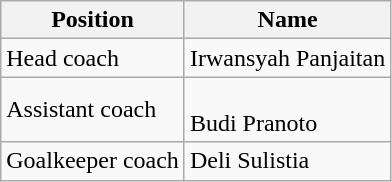<table class="wikitable">
<tr>
<th>Position</th>
<th>Name</th>
</tr>
<tr>
<td>Head coach</td>
<td> Irwansyah Panjaitan</td>
</tr>
<tr>
<td>Assistant coach</td>
<td><br> Budi Pranoto</td>
</tr>
<tr>
<td>Goalkeeper coach</td>
<td> Deli Sulistia</td>
</tr>
</table>
